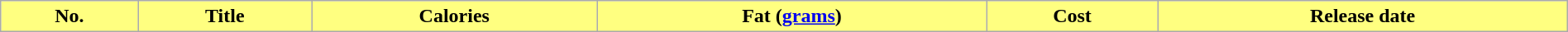<table class="wikitable plainrowheaders" style="width:100%; margin:auto; background:#FFFFFF;">
<tr>
<th style="background-color: #FFFF80;">No.</th>
<th style="background-color: #FFFF80;">Title</th>
<th style="background-color: #FFFF80;">Calories</th>
<th style="background-color: #FFFF80;">Fat (<a href='#'>grams</a>)</th>
<th style="background-color: #FFFF80;">Cost</th>
<th style="background-color: #FFFF80;">Release date<br>


















































</th>
</tr>
</table>
